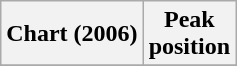<table class="wikitable sortable plainrowheaders">
<tr>
<th>Chart (2006)</th>
<th>Peak<br>position</th>
</tr>
<tr>
</tr>
</table>
